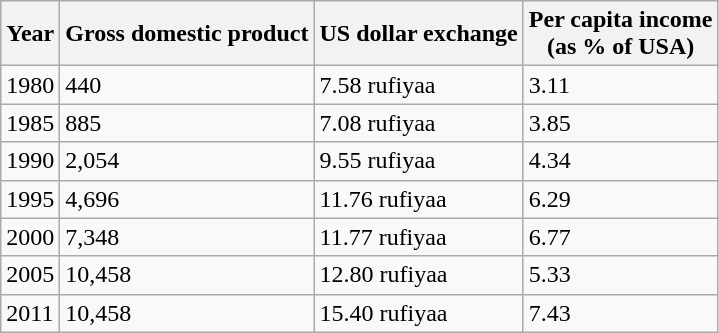<table class="wikitable sortable static-row-numbers static-row-header-text">
<tr>
<th>Year</th>
<th>Gross domestic product</th>
<th>US dollar exchange</th>
<th>Per capita income<br> (as % of USA)</th>
</tr>
<tr>
<td>1980</td>
<td>440</td>
<td>7.58 rufiyaa</td>
<td>3.11</td>
</tr>
<tr>
<td>1985</td>
<td>885</td>
<td>7.08 rufiyaa</td>
<td>3.85</td>
</tr>
<tr>
<td>1990</td>
<td>2,054</td>
<td>9.55 rufiyaa</td>
<td>4.34</td>
</tr>
<tr>
<td>1995</td>
<td>4,696</td>
<td>11.76 rufiyaa</td>
<td>6.29</td>
</tr>
<tr>
<td>2000</td>
<td>7,348</td>
<td>11.77 rufiyaa</td>
<td>6.77</td>
</tr>
<tr>
<td>2005</td>
<td>10,458</td>
<td>12.80 rufiyaa</td>
<td>5.33</td>
</tr>
<tr>
<td>2011</td>
<td>10,458</td>
<td>15.40 rufiyaa</td>
<td>7.43</td>
</tr>
</table>
